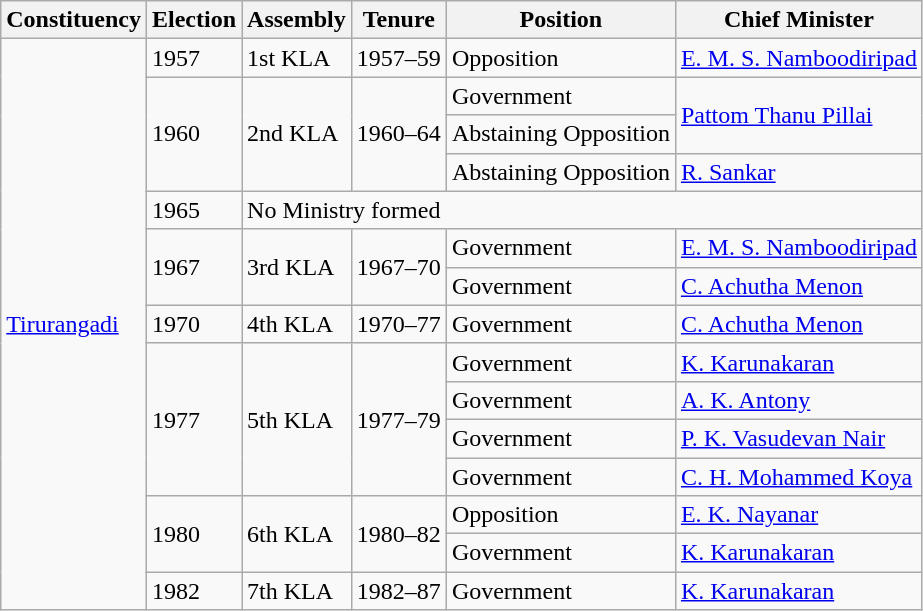<table class="wikitable">
<tr>
<th>Constituency</th>
<th>Election</th>
<th><strong>Assembly</strong></th>
<th>Tenure</th>
<th>Position</th>
<th>Chief Minister</th>
</tr>
<tr>
<td rowspan="15"><a href='#'>Tirurangadi</a></td>
<td>1957</td>
<td>1st KLA</td>
<td>1957–59</td>
<td>Opposition</td>
<td><a href='#'>E. M. S. Namboodiripad</a></td>
</tr>
<tr>
<td rowspan="3">1960</td>
<td rowspan="3">2nd KLA</td>
<td rowspan="3">1960–64</td>
<td>Government</td>
<td rowspan="2"><a href='#'>Pattom Thanu Pillai</a></td>
</tr>
<tr>
<td>Abstaining Opposition</td>
</tr>
<tr>
<td>Abstaining Opposition</td>
<td><a href='#'>R. Sankar</a></td>
</tr>
<tr>
<td>1965</td>
<td colspan="4">No Ministry formed</td>
</tr>
<tr>
<td rowspan="2">1967</td>
<td rowspan="2">3rd KLA</td>
<td rowspan="2">1967–70</td>
<td>Government</td>
<td><a href='#'>E. M. S. Namboodiripad</a></td>
</tr>
<tr>
<td>Government</td>
<td><a href='#'>C. Achutha Menon</a></td>
</tr>
<tr>
<td>1970</td>
<td>4th KLA</td>
<td>1970–77</td>
<td>Government</td>
<td><a href='#'>C. Achutha Menon</a></td>
</tr>
<tr>
<td rowspan="4">1977</td>
<td rowspan="4">5th KLA</td>
<td rowspan="4">1977–79</td>
<td>Government</td>
<td><a href='#'>K. Karunakaran</a></td>
</tr>
<tr>
<td>Government</td>
<td><a href='#'>A. K. Antony</a></td>
</tr>
<tr>
<td>Government</td>
<td><a href='#'>P. K. Vasudevan Nair</a></td>
</tr>
<tr>
<td>Government</td>
<td><a href='#'>C. H. Mohammed Koya</a></td>
</tr>
<tr>
<td rowspan="2">1980</td>
<td rowspan="2">6th KLA</td>
<td rowspan="2">1980–82</td>
<td>Opposition</td>
<td><a href='#'>E. K. Nayanar</a></td>
</tr>
<tr>
<td>Government</td>
<td><a href='#'>K. Karunakaran</a></td>
</tr>
<tr>
<td>1982</td>
<td>7th KLA</td>
<td>1982–87</td>
<td>Government</td>
<td><a href='#'>K. Karunakaran</a></td>
</tr>
</table>
